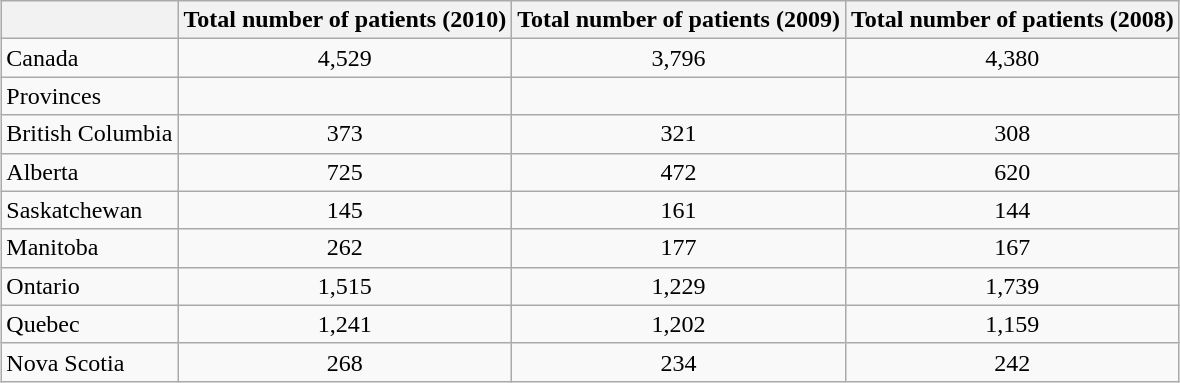<table class="wikitable" style="margin: 1em auto 1em auto;">
<tr>
<th></th>
<th>Total number of patients (2010)</th>
<th>Total number of patients (2009)</th>
<th>Total number of patients (2008)</th>
</tr>
<tr>
<td>Canada</td>
<td align="center">4,529</td>
<td align="center">3,796</td>
<td align="center">4,380</td>
</tr>
<tr>
<td>Provinces</td>
<td></td>
<td></td>
<td></td>
</tr>
<tr>
<td>British Columbia</td>
<td align="center">373</td>
<td align="center">321</td>
<td align="center">308</td>
</tr>
<tr>
<td>Alberta</td>
<td align="center">725</td>
<td align="center">472</td>
<td align="center">620</td>
</tr>
<tr>
<td>Saskatchewan</td>
<td align="center">145</td>
<td align="center">161</td>
<td align="center">144</td>
</tr>
<tr>
<td>Manitoba</td>
<td align="center">262</td>
<td align="center">177</td>
<td align="center">167</td>
</tr>
<tr>
<td>Ontario</td>
<td align="center">1,515</td>
<td align="center">1,229</td>
<td align="center">1,739</td>
</tr>
<tr>
<td>Quebec</td>
<td align="center">1,241</td>
<td align="center">1,202</td>
<td align="center">1,159</td>
</tr>
<tr>
<td>Nova Scotia</td>
<td align="center">268</td>
<td align="center">234</td>
<td align="center">242</td>
</tr>
</table>
